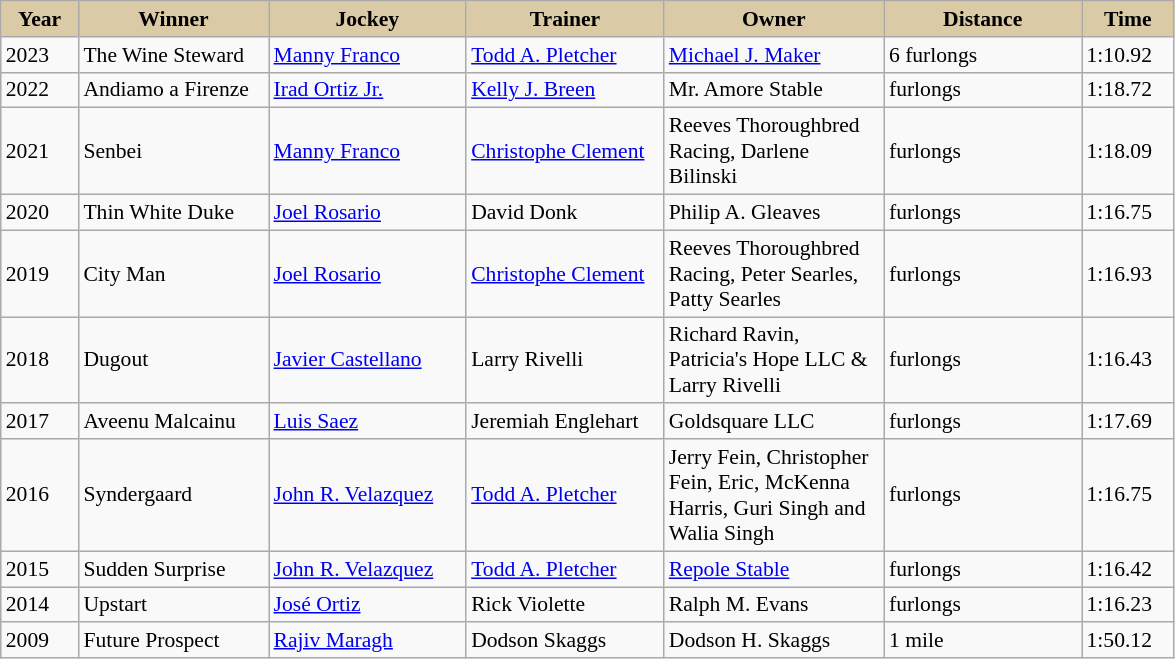<table class="wikitable sortable" style="font-size:90%">
<tr>
<th style="background-color:#DACAA5; width:45px">Year</th>
<th style="background-color:#DACAA5; width:120px">Winner</th>
<th style="background-color:#DACAA5; width:125px">Jockey</th>
<th style="background-color:#DACAA5; width:125px">Trainer</th>
<th style="background-color:#DACAA5; width:140px">Owner</th>
<th style="background-color:#DACAA5; width:125px">Distance</th>
<th style="background-color:#DACAA5; width:55px">Time</th>
</tr>
<tr>
<td>2023</td>
<td>The Wine Steward</td>
<td><a href='#'>Manny Franco</a></td>
<td><a href='#'>Todd A. Pletcher</a></td>
<td><a href='#'>Michael J. Maker</a></td>
<td>6 furlongs</td>
<td>1:10.92</td>
</tr>
<tr>
<td>2022</td>
<td>Andiamo a Firenze</td>
<td><a href='#'>Irad Ortiz Jr.</a></td>
<td><a href='#'>Kelly J. Breen</a></td>
<td>Mr. Amore Stable</td>
<td> furlongs</td>
<td>1:18.72</td>
</tr>
<tr>
<td>2021</td>
<td>Senbei</td>
<td><a href='#'>Manny Franco</a></td>
<td><a href='#'>Christophe Clement</a></td>
<td>Reeves Thoroughbred Racing, Darlene Bilinski</td>
<td> furlongs</td>
<td>1:18.09</td>
</tr>
<tr>
<td>2020</td>
<td>Thin White Duke</td>
<td><a href='#'>Joel Rosario</a></td>
<td>David Donk</td>
<td>Philip A. Gleaves</td>
<td> furlongs</td>
<td>1:16.75</td>
</tr>
<tr>
<td>2019</td>
<td>City Man</td>
<td><a href='#'>Joel Rosario</a></td>
<td><a href='#'>Christophe Clement</a></td>
<td>Reeves Thoroughbred Racing, Peter Searles, Patty Searles</td>
<td> furlongs</td>
<td>1:16.93</td>
</tr>
<tr>
<td>2018</td>
<td>Dugout</td>
<td><a href='#'>Javier Castellano</a></td>
<td>Larry Rivelli</td>
<td>Richard Ravin, Patricia's Hope LLC & Larry Rivelli</td>
<td> furlongs</td>
<td>1:16.43</td>
</tr>
<tr>
<td>2017</td>
<td>Aveenu Malcainu</td>
<td><a href='#'>Luis Saez</a></td>
<td>Jeremiah Englehart</td>
<td>Goldsquare LLC</td>
<td> furlongs</td>
<td>1:17.69</td>
</tr>
<tr>
<td>2016</td>
<td>Syndergaard</td>
<td><a href='#'>John R. Velazquez</a></td>
<td><a href='#'>Todd A. Pletcher</a></td>
<td>Jerry Fein, Christopher Fein, Eric, McKenna Harris, Guri Singh and Walia Singh</td>
<td> furlongs</td>
<td>1:16.75</td>
</tr>
<tr>
<td>2015</td>
<td>Sudden Surprise</td>
<td><a href='#'>John R. Velazquez</a></td>
<td><a href='#'>Todd A. Pletcher</a></td>
<td><a href='#'>Repole Stable</a></td>
<td> furlongs</td>
<td>1:16.42</td>
</tr>
<tr>
<td>2014</td>
<td>Upstart</td>
<td><a href='#'>José Ortiz</a></td>
<td>Rick Violette</td>
<td>Ralph M. Evans</td>
<td> furlongs</td>
<td>1:16.23</td>
</tr>
<tr>
<td>2009</td>
<td>Future Prospect</td>
<td><a href='#'>Rajiv Maragh</a></td>
<td>Dodson Skaggs</td>
<td>Dodson H. Skaggs</td>
<td>1 mile</td>
<td>1:50.12</td>
</tr>
</table>
